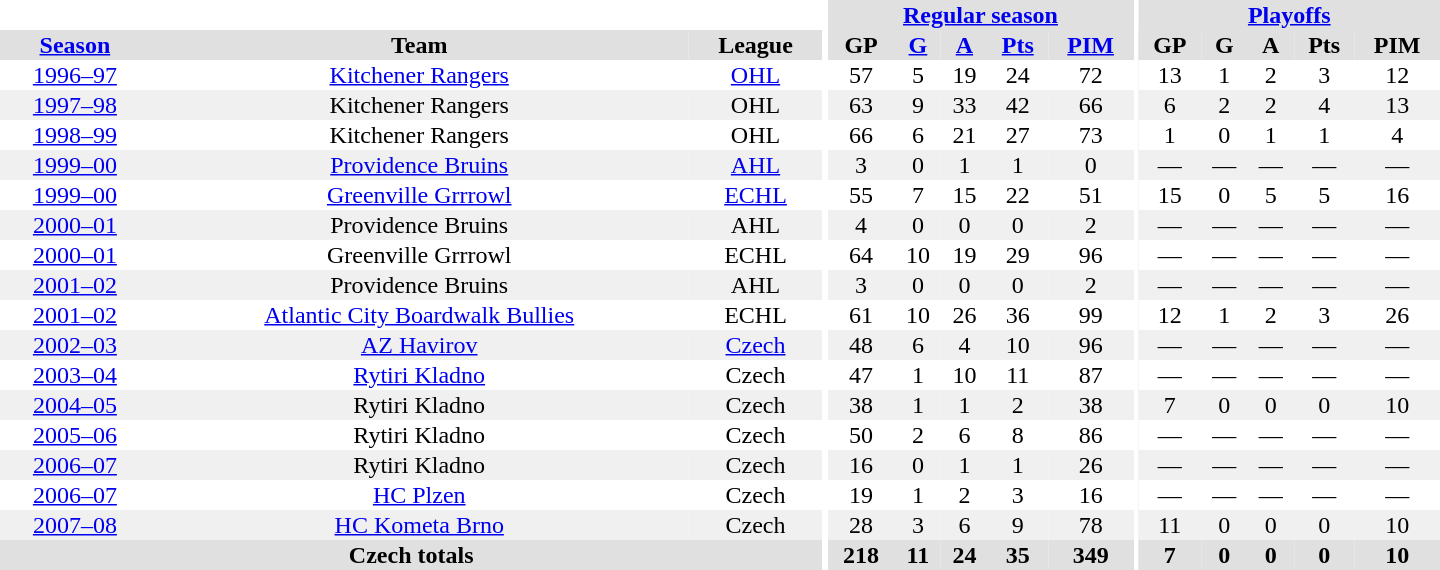<table border="0" cellpadding="1" cellspacing="0" style="text-align:center; width:60em">
<tr bgcolor="#e0e0e0">
<th colspan="3" bgcolor="#ffffff"></th>
<th rowspan="99" bgcolor="#ffffff"></th>
<th colspan="5"><a href='#'>Regular season</a></th>
<th rowspan="99" bgcolor="#ffffff"></th>
<th colspan="5"><a href='#'>Playoffs</a></th>
</tr>
<tr bgcolor="#e0e0e0">
<th><a href='#'>Season</a></th>
<th>Team</th>
<th>League</th>
<th>GP</th>
<th><a href='#'>G</a></th>
<th><a href='#'>A</a></th>
<th><a href='#'>Pts</a></th>
<th><a href='#'>PIM</a></th>
<th>GP</th>
<th>G</th>
<th>A</th>
<th>Pts</th>
<th>PIM</th>
</tr>
<tr>
<td><a href='#'>1996–97</a></td>
<td><a href='#'>Kitchener Rangers</a></td>
<td><a href='#'>OHL</a></td>
<td>57</td>
<td>5</td>
<td>19</td>
<td>24</td>
<td>72</td>
<td>13</td>
<td>1</td>
<td>2</td>
<td>3</td>
<td>12</td>
</tr>
<tr bgcolor="#f0f0f0">
<td><a href='#'>1997–98</a></td>
<td>Kitchener Rangers</td>
<td>OHL</td>
<td>63</td>
<td>9</td>
<td>33</td>
<td>42</td>
<td>66</td>
<td>6</td>
<td>2</td>
<td>2</td>
<td>4</td>
<td>13</td>
</tr>
<tr>
<td><a href='#'>1998–99</a></td>
<td>Kitchener Rangers</td>
<td>OHL</td>
<td>66</td>
<td>6</td>
<td>21</td>
<td>27</td>
<td>73</td>
<td>1</td>
<td>0</td>
<td>1</td>
<td>1</td>
<td>4</td>
</tr>
<tr bgcolor="#f0f0f0">
<td><a href='#'>1999–00</a></td>
<td><a href='#'>Providence Bruins</a></td>
<td><a href='#'>AHL</a></td>
<td>3</td>
<td>0</td>
<td>1</td>
<td>1</td>
<td>0</td>
<td>—</td>
<td>—</td>
<td>—</td>
<td>—</td>
<td>—</td>
</tr>
<tr>
<td><a href='#'>1999–00</a></td>
<td><a href='#'>Greenville Grrrowl</a></td>
<td><a href='#'>ECHL</a></td>
<td>55</td>
<td>7</td>
<td>15</td>
<td>22</td>
<td>51</td>
<td>15</td>
<td>0</td>
<td>5</td>
<td>5</td>
<td>16</td>
</tr>
<tr bgcolor="#f0f0f0">
<td><a href='#'>2000–01</a></td>
<td>Providence Bruins</td>
<td>AHL</td>
<td>4</td>
<td>0</td>
<td>0</td>
<td>0</td>
<td>2</td>
<td>—</td>
<td>—</td>
<td>—</td>
<td>—</td>
<td>—</td>
</tr>
<tr>
<td><a href='#'>2000–01</a></td>
<td>Greenville Grrrowl</td>
<td>ECHL</td>
<td>64</td>
<td>10</td>
<td>19</td>
<td>29</td>
<td>96</td>
<td>—</td>
<td>—</td>
<td>—</td>
<td>—</td>
<td>—</td>
</tr>
<tr bgcolor="#f0f0f0">
<td><a href='#'>2001–02</a></td>
<td>Providence Bruins</td>
<td>AHL</td>
<td>3</td>
<td>0</td>
<td>0</td>
<td>0</td>
<td>2</td>
<td>—</td>
<td>—</td>
<td>—</td>
<td>—</td>
<td>—</td>
</tr>
<tr>
<td><a href='#'>2001–02</a></td>
<td><a href='#'>Atlantic City Boardwalk Bullies</a></td>
<td>ECHL</td>
<td>61</td>
<td>10</td>
<td>26</td>
<td>36</td>
<td>99</td>
<td>12</td>
<td>1</td>
<td>2</td>
<td>3</td>
<td>26</td>
</tr>
<tr bgcolor="#f0f0f0">
<td><a href='#'>2002–03</a></td>
<td><a href='#'>AZ Havirov</a></td>
<td><a href='#'>Czech</a></td>
<td>48</td>
<td>6</td>
<td>4</td>
<td>10</td>
<td>96</td>
<td>—</td>
<td>—</td>
<td>—</td>
<td>—</td>
<td>—</td>
</tr>
<tr>
<td><a href='#'>2003–04</a></td>
<td><a href='#'>Rytiri Kladno</a></td>
<td>Czech</td>
<td>47</td>
<td>1</td>
<td>10</td>
<td>11</td>
<td>87</td>
<td>—</td>
<td>—</td>
<td>—</td>
<td>—</td>
<td>—</td>
</tr>
<tr bgcolor="#f0f0f0">
<td><a href='#'>2004–05</a></td>
<td>Rytiri Kladno</td>
<td>Czech</td>
<td>38</td>
<td>1</td>
<td>1</td>
<td>2</td>
<td>38</td>
<td>7</td>
<td>0</td>
<td>0</td>
<td>0</td>
<td>10</td>
</tr>
<tr>
<td><a href='#'>2005–06</a></td>
<td>Rytiri Kladno</td>
<td>Czech</td>
<td>50</td>
<td>2</td>
<td>6</td>
<td>8</td>
<td>86</td>
<td>—</td>
<td>—</td>
<td>—</td>
<td>—</td>
<td>—</td>
</tr>
<tr bgcolor="#f0f0f0">
<td><a href='#'>2006–07</a></td>
<td>Rytiri Kladno</td>
<td>Czech</td>
<td>16</td>
<td>0</td>
<td>1</td>
<td>1</td>
<td>26</td>
<td>—</td>
<td>—</td>
<td>—</td>
<td>—</td>
<td>—</td>
</tr>
<tr>
<td><a href='#'>2006–07</a></td>
<td><a href='#'>HC Plzen</a></td>
<td>Czech</td>
<td>19</td>
<td>1</td>
<td>2</td>
<td>3</td>
<td>16</td>
<td>—</td>
<td>—</td>
<td>—</td>
<td>—</td>
<td>—</td>
</tr>
<tr bgcolor="#f0f0f0">
<td><a href='#'>2007–08</a></td>
<td><a href='#'>HC Kometa Brno</a></td>
<td>Czech</td>
<td>28</td>
<td>3</td>
<td>6</td>
<td>9</td>
<td>78</td>
<td>11</td>
<td>0</td>
<td>0</td>
<td>0</td>
<td>10</td>
</tr>
<tr>
</tr>
<tr ALIGN="center" bgcolor="#e0e0e0">
<th colspan="3">Czech totals</th>
<th ALIGN="center">218</th>
<th ALIGN="center">11</th>
<th ALIGN="center">24</th>
<th ALIGN="center">35</th>
<th ALIGN="center">349</th>
<th ALIGN="center">7</th>
<th ALIGN="center">0</th>
<th ALIGN="center">0</th>
<th ALIGN="center">0</th>
<th ALIGN="center">10</th>
</tr>
</table>
